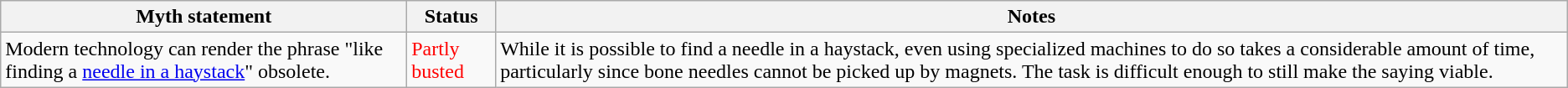<table class="wikitable plainrowheaders">
<tr>
<th>Myth statement</th>
<th>Status</th>
<th>Notes</th>
</tr>
<tr>
<td>Modern technology can render the phrase "like finding a <a href='#'>needle in a haystack</a>" obsolete.</td>
<td style="color:red">Partly busted</td>
<td>While it is possible to find a needle in a haystack, even using specialized machines to do so takes a considerable amount of time, particularly since bone needles cannot be picked up by magnets. The task is difficult enough to still make the saying viable.</td>
</tr>
</table>
